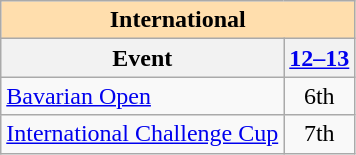<table class="wikitable" style="text-align:center">
<tr>
<th style="background-color: #ffdead; " colspan=2 align=center>International</th>
</tr>
<tr>
<th>Event</th>
<th><a href='#'>12–13</a></th>
</tr>
<tr>
<td align=left><a href='#'>Bavarian Open</a></td>
<td>6th</td>
</tr>
<tr>
<td align=left><a href='#'>International Challenge Cup</a></td>
<td>7th</td>
</tr>
</table>
